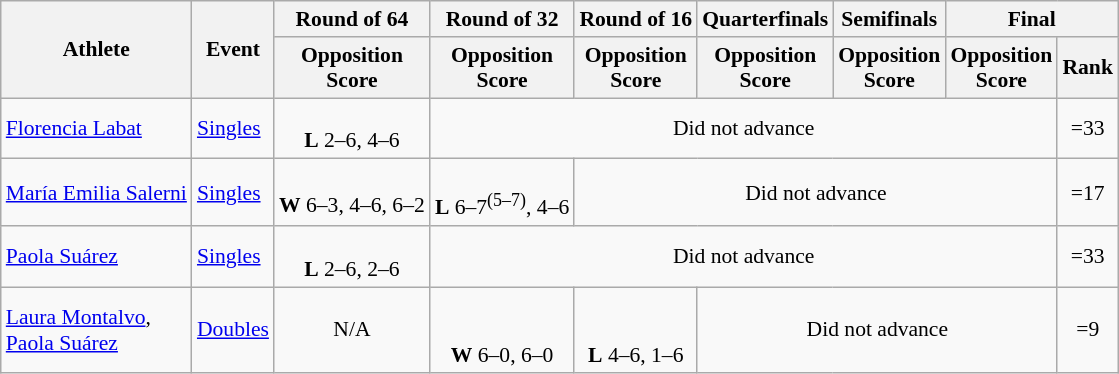<table class="wikitable" style="font-size:90%;">
<tr>
<th rowspan=2>Athlete</th>
<th rowspan=2>Event</th>
<th>Round of 64</th>
<th>Round of 32</th>
<th>Round of 16</th>
<th>Quarterfinals</th>
<th>Semifinals</th>
<th colspan=2>Final</th>
</tr>
<tr>
<th>Opposition<br>Score</th>
<th>Opposition<br>Score</th>
<th>Opposition<br>Score</th>
<th>Opposition<br>Score</th>
<th>Opposition<br>Score</th>
<th>Opposition<br>Score</th>
<th>Rank</th>
</tr>
<tr>
<td><a href='#'>Florencia Labat</a></td>
<td><a href='#'>Singles</a></td>
<td align=center><br><strong>L</strong> 2–6, 4–6</td>
<td style="text-align:center;" colspan="5">Did not advance</td>
<td align=center>=33</td>
</tr>
<tr>
<td><a href='#'>María Emilia Salerni</a></td>
<td><a href='#'>Singles</a></td>
<td align=center><br><strong>W</strong> 6–3, 4–6, 6–2</td>
<td align=center><br><strong>L</strong> 6–7<sup>(5–7)</sup>, 4–6</td>
<td style="text-align:center;" colspan="4">Did not advance</td>
<td align=center>=17</td>
</tr>
<tr>
<td><a href='#'>Paola Suárez</a></td>
<td><a href='#'>Singles</a></td>
<td align=center><br><strong>L</strong> 2–6, 2–6</td>
<td style="text-align:center;" colspan="5">Did not advance</td>
<td align=center>=33</td>
</tr>
<tr>
<td><a href='#'>Laura Montalvo</a>, <br> <a href='#'>Paola Suárez</a></td>
<td><a href='#'>Doubles</a></td>
<td align=center>N/A</td>
<td align=center><br><br><strong>W</strong> 6–0, 6–0</td>
<td align=center><br><br><strong>L</strong> 4–6, 1–6</td>
<td style="text-align:center;" colspan="3">Did not advance</td>
<td align=center>=9</td>
</tr>
</table>
